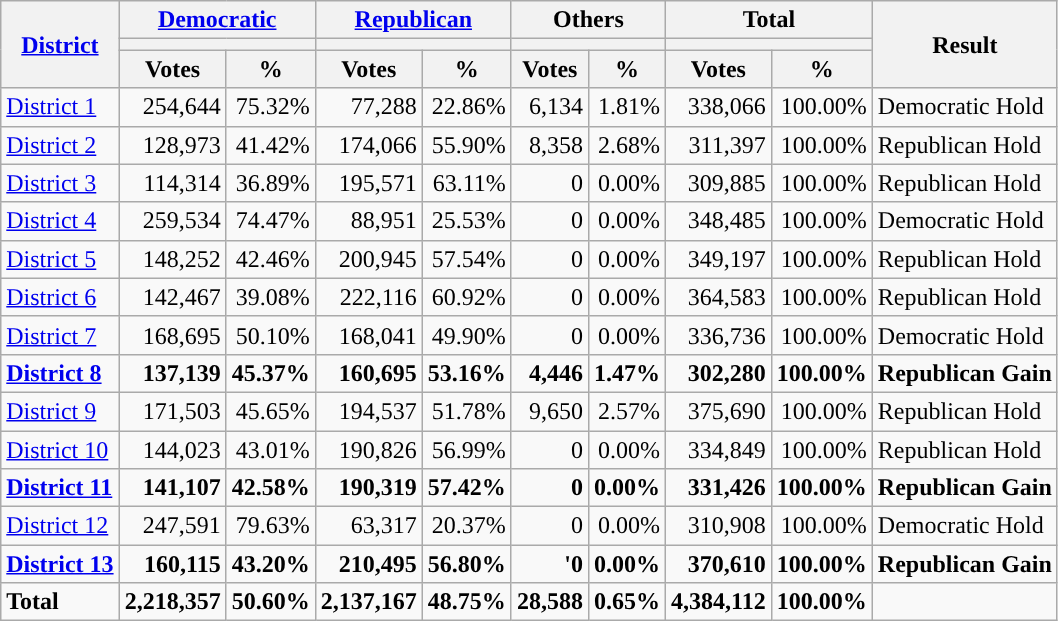<table class="wikitable plainrowheaders sortable" style="font-size:100%; text-align:right;">
<tr>
<th scope=col rowspan=3><a href='#'>District</a></th>
<th scope=col colspan=2><a href='#'>Democratic</a></th>
<th scope=col colspan=2><a href='#'>Republican</a></th>
<th scope=col colspan=2>Others</th>
<th scope=col colspan=2>Total</th>
<th scope=col rowspan=3>Result</th>
</tr>
<tr>
<th scope=col colspan=2 style="background:"></th>
<th scope=col colspan=2 style="background:"></th>
<th scope=col colspan=2></th>
<th scope=col colspan=2></th>
</tr>
<tr>
<th scope=col data-sort-type="number">Votes</th>
<th scope=col data-sort-type="number">%</th>
<th scope=col data-sort-type="number">Votes</th>
<th scope=col data-sort-type="number">%</th>
<th scope=col data-sort-type="number">Votes</th>
<th scope=col data-sort-type="number">%</th>
<th scope=col data-sort-type="number">Votes</th>
<th scope=col data-sort-type="number">%</th>
</tr>
<tr>
<td align=left><a href='#'>District 1</a></td>
<td>254,644</td>
<td>75.32%</td>
<td>77,288</td>
<td>22.86%</td>
<td>6,134</td>
<td>1.81%</td>
<td>338,066</td>
<td>100.00%</td>
<td align=left>Democratic Hold</td>
</tr>
<tr>
<td align=left><a href='#'>District 2</a></td>
<td>128,973</td>
<td>41.42%</td>
<td>174,066</td>
<td>55.90%</td>
<td>8,358</td>
<td>2.68%</td>
<td>311,397</td>
<td>100.00%</td>
<td align=left>Republican Hold</td>
</tr>
<tr>
<td align=left><a href='#'>District 3</a></td>
<td>114,314</td>
<td>36.89%</td>
<td>195,571</td>
<td>63.11%</td>
<td>0</td>
<td>0.00%</td>
<td>309,885</td>
<td>100.00%</td>
<td align=left>Republican Hold</td>
</tr>
<tr>
<td align=left><a href='#'>District 4</a></td>
<td>259,534</td>
<td>74.47%</td>
<td>88,951</td>
<td>25.53%</td>
<td>0</td>
<td>0.00%</td>
<td>348,485</td>
<td>100.00%</td>
<td align=left>Democratic Hold</td>
</tr>
<tr>
<td align=left><a href='#'>District 5</a></td>
<td>148,252</td>
<td>42.46%</td>
<td>200,945</td>
<td>57.54%</td>
<td>0</td>
<td>0.00%</td>
<td>349,197</td>
<td>100.00%</td>
<td align=left>Republican Hold</td>
</tr>
<tr>
<td align=left><a href='#'>District 6</a></td>
<td>142,467</td>
<td>39.08%</td>
<td>222,116</td>
<td>60.92%</td>
<td>0</td>
<td>0.00%</td>
<td>364,583</td>
<td>100.00%</td>
<td align=left>Republican Hold</td>
</tr>
<tr>
<td align=left><a href='#'>District 7</a></td>
<td>168,695</td>
<td>50.10%</td>
<td>168,041</td>
<td>49.90%</td>
<td>0</td>
<td>0.00%</td>
<td>336,736</td>
<td>100.00%</td>
<td align=left>Democratic Hold</td>
</tr>
<tr>
<td align=left><strong><a href='#'>District 8</a></strong></td>
<td><strong>137,139</strong></td>
<td><strong>45.37%</strong></td>
<td><strong>160,695</strong></td>
<td><strong>53.16%</strong></td>
<td><strong>4,446</strong></td>
<td><strong>1.47%</strong></td>
<td><strong>302,280</strong></td>
<td><strong>100.00%</strong></td>
<td align=left><strong>Republican Gain</strong></td>
</tr>
<tr>
<td align=left><a href='#'>District 9</a></td>
<td>171,503</td>
<td>45.65%</td>
<td>194,537</td>
<td>51.78%</td>
<td>9,650</td>
<td>2.57%</td>
<td>375,690</td>
<td>100.00%</td>
<td align=left>Republican Hold</td>
</tr>
<tr>
<td align=left><a href='#'>District 10</a></td>
<td>144,023</td>
<td>43.01%</td>
<td>190,826</td>
<td>56.99%</td>
<td>0</td>
<td>0.00%</td>
<td>334,849</td>
<td>100.00%</td>
<td align=left>Republican Hold</td>
</tr>
<tr>
<td align=left><strong><a href='#'>District 11</a></strong></td>
<td><strong>141,107</strong></td>
<td><strong>42.58%</strong></td>
<td><strong>190,319</strong></td>
<td><strong>57.42%</strong></td>
<td><strong>0</strong></td>
<td><strong>0.00%</strong></td>
<td><strong>331,426</strong></td>
<td><strong>100.00%</strong></td>
<td align=left><strong>Republican Gain</strong></td>
</tr>
<tr>
<td align=left><a href='#'>District 12</a></td>
<td>247,591</td>
<td>79.63%</td>
<td>63,317</td>
<td>20.37%</td>
<td>0</td>
<td>0.00%</td>
<td>310,908</td>
<td>100.00%</td>
<td align=left>Democratic Hold</td>
</tr>
<tr>
<td align=left><strong><a href='#'>District 13</a></strong></td>
<td><strong>160,115</strong></td>
<td><strong>43.20%</strong></td>
<td><strong>210,495</strong></td>
<td><strong>56.80%</strong></td>
<td><strong>'0</strong></td>
<td><strong>0.00%</strong></td>
<td><strong>370,610</strong></td>
<td><strong>100.00%</strong></td>
<td align=left><strong>Republican Gain</strong></td>
</tr>
<tr class="sortbottom" style="font-weight:bold">
<td align=left>Total</td>
<td>2,218,357</td>
<td>50.60%</td>
<td>2,137,167</td>
<td>48.75%</td>
<td>28,588</td>
<td>0.65%</td>
<td>4,384,112</td>
<td>100.00%</td>
<td></td>
</tr>
</table>
